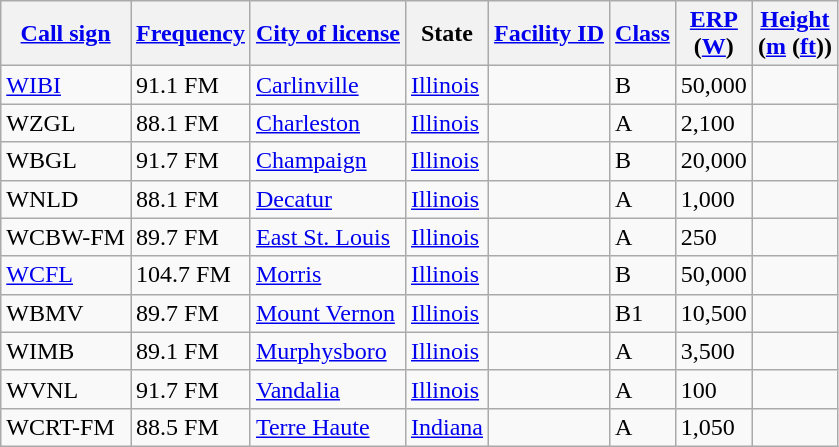<table class="wikitable sortable">
<tr>
<th><a href='#'>Call sign</a></th>
<th data-sort-type="number"><a href='#'>Frequency</a></th>
<th><a href='#'>City of license</a></th>
<th>State</th>
<th data-sort-type="number"><a href='#'>Facility ID</a></th>
<th><a href='#'>Class</a></th>
<th data-sort-type="number"><a href='#'>ERP</a><br>(<a href='#'>W</a>)</th>
<th data-sort-type="number"><a href='#'>Height</a><br>(<a href='#'>m</a> (<a href='#'>ft</a>))</th>
</tr>
<tr>
<td><a href='#'>WIBI</a></td>
<td>91.1 FM</td>
<td><a href='#'>Carlinville</a></td>
<td><a href='#'>Illinois</a></td>
<td></td>
<td>B</td>
<td>50,000</td>
<td></td>
</tr>
<tr>
<td>WZGL</td>
<td>88.1 FM</td>
<td><a href='#'>Charleston</a></td>
<td><a href='#'>Illinois</a></td>
<td></td>
<td>A</td>
<td>2,100</td>
<td></td>
</tr>
<tr>
<td>WBGL</td>
<td>91.7 FM</td>
<td><a href='#'>Champaign</a></td>
<td><a href='#'>Illinois</a></td>
<td></td>
<td>B</td>
<td>20,000</td>
<td></td>
</tr>
<tr>
<td>WNLD</td>
<td>88.1 FM</td>
<td><a href='#'>Decatur</a></td>
<td><a href='#'>Illinois</a></td>
<td></td>
<td>A</td>
<td>1,000</td>
<td></td>
</tr>
<tr>
<td>WCBW-FM</td>
<td>89.7 FM</td>
<td><a href='#'>East St. Louis</a></td>
<td><a href='#'>Illinois</a></td>
<td></td>
<td>A</td>
<td>250</td>
<td></td>
</tr>
<tr>
<td><a href='#'>WCFL</a></td>
<td>104.7 FM</td>
<td><a href='#'>Morris</a></td>
<td><a href='#'>Illinois</a></td>
<td></td>
<td>B</td>
<td>50,000</td>
<td></td>
</tr>
<tr>
<td>WBMV</td>
<td>89.7 FM</td>
<td><a href='#'>Mount Vernon</a></td>
<td><a href='#'>Illinois</a></td>
<td></td>
<td>B1</td>
<td>10,500</td>
<td></td>
</tr>
<tr>
<td>WIMB</td>
<td>89.1 FM</td>
<td><a href='#'>Murphysboro</a></td>
<td><a href='#'>Illinois</a></td>
<td></td>
<td>A</td>
<td>3,500</td>
<td></td>
</tr>
<tr>
<td>WVNL</td>
<td>91.7 FM</td>
<td><a href='#'>Vandalia</a></td>
<td><a href='#'>Illinois</a></td>
<td></td>
<td>A</td>
<td>100</td>
<td></td>
</tr>
<tr>
<td>WCRT-FM</td>
<td>88.5 FM</td>
<td><a href='#'>Terre Haute</a></td>
<td><a href='#'>Indiana</a></td>
<td></td>
<td>A</td>
<td>1,050</td>
<td></td>
</tr>
</table>
